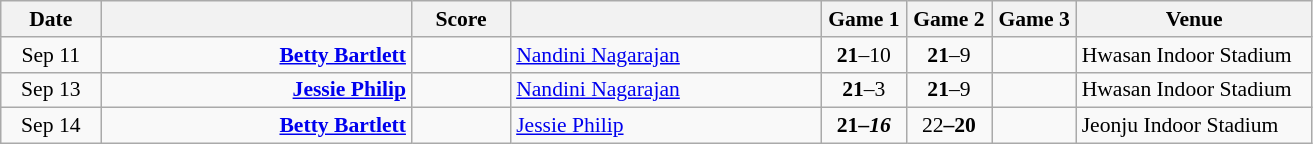<table class="wikitable" style="text-align: center; font-size:90% ">
<tr>
<th width="60">Date</th>
<th align="right" width="200"></th>
<th width="60">Score</th>
<th align="left" width="200"></th>
<th width="50">Game 1</th>
<th width="50">Game 2</th>
<th width="50">Game 3</th>
<th width="150">Venue</th>
</tr>
<tr>
<td>Sep 11</td>
<td align="right"><strong><a href='#'>Betty Bartlett</a> </strong></td>
<td align="center"></td>
<td align="left"> <a href='#'>Nandini Nagarajan</a></td>
<td><strong>21</strong>–10</td>
<td><strong>21</strong>–9</td>
<td></td>
<td align="left">Hwasan Indoor Stadium</td>
</tr>
<tr>
<td>Sep 13</td>
<td align="right"><strong><a href='#'>Jessie Philip</a> </strong></td>
<td align="center"></td>
<td align="left"> <a href='#'>Nandini Nagarajan</a></td>
<td><strong>21</strong>–3</td>
<td><strong>21</strong>–9</td>
<td></td>
<td align="left">Hwasan Indoor Stadium</td>
</tr>
<tr>
<td>Sep 14</td>
<td align="right"><strong><a href='#'>Betty Bartlett</a> </strong></td>
<td align="center"></td>
<td align="left"> <a href='#'>Jessie Philip</a></td>
<td><strong>21<em>–16</td>
<td></strong>22<strong>–20</td>
<td></td>
<td align="left">Jeonju Indoor Stadium</td>
</tr>
</table>
